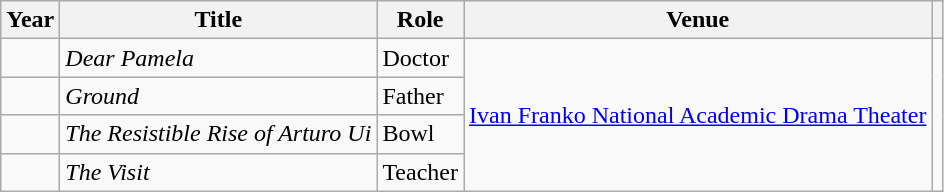<table class="wikitable sortable plainrowheaders">
<tr>
<th>Year</th>
<th>Title</th>
<th>Role</th>
<th>Venue</th>
<th></th>
</tr>
<tr>
<td></td>
<td><em>Dear Pamela</em></td>
<td>Doctor</td>
<td rowspan="4"><a href='#'>Ivan Franko National Academic Drama Theater</a></td>
<td rowspan="4"></td>
</tr>
<tr>
<td></td>
<td><em>Ground</em></td>
<td>Father</td>
</tr>
<tr>
<td></td>
<td><em>The Resistible Rise of Arturo Ui</em></td>
<td>Bowl</td>
</tr>
<tr>
<td></td>
<td><em>The Visit</em></td>
<td>Teacher</td>
</tr>
</table>
